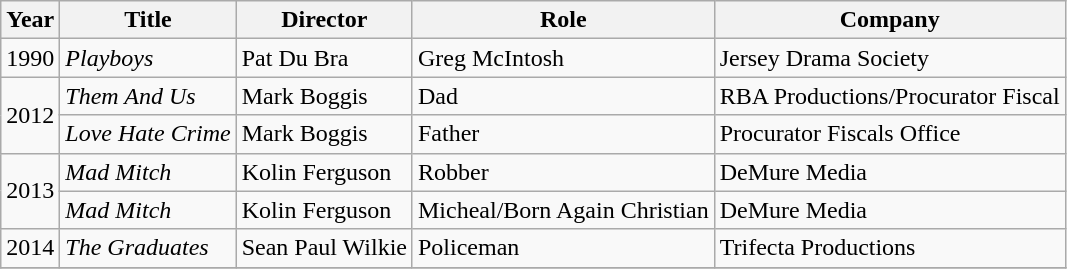<table class="wikitable sortable">
<tr>
<th>Year</th>
<th>Title</th>
<th>Director</th>
<th>Role</th>
<th class="unsortable">Company</th>
</tr>
<tr>
<td>1990</td>
<td><em>Playboys</em></td>
<td>Pat Du Bra</td>
<td>Greg McIntosh</td>
<td>Jersey Drama Society</td>
</tr>
<tr>
<td rowspan="2">2012</td>
<td><em>Them And Us</em></td>
<td>Mark Boggis</td>
<td>Dad</td>
<td>RBA Productions/Procurator Fiscal</td>
</tr>
<tr>
<td><em>Love Hate Crime</em></td>
<td>Mark Boggis</td>
<td>Father</td>
<td>Procurator Fiscals Office</td>
</tr>
<tr>
<td rowspan="2">2013</td>
<td><em>Mad Mitch</em></td>
<td>Kolin Ferguson</td>
<td>Robber</td>
<td>DeMure Media</td>
</tr>
<tr>
<td><em>Mad Mitch</em></td>
<td>Kolin Ferguson</td>
<td>Micheal/Born Again Christian</td>
<td>DeMure Media</td>
</tr>
<tr>
<td>2014</td>
<td><em>The Graduates</em></td>
<td>Sean Paul Wilkie</td>
<td>Policeman</td>
<td>Trifecta Productions</td>
</tr>
<tr>
</tr>
</table>
